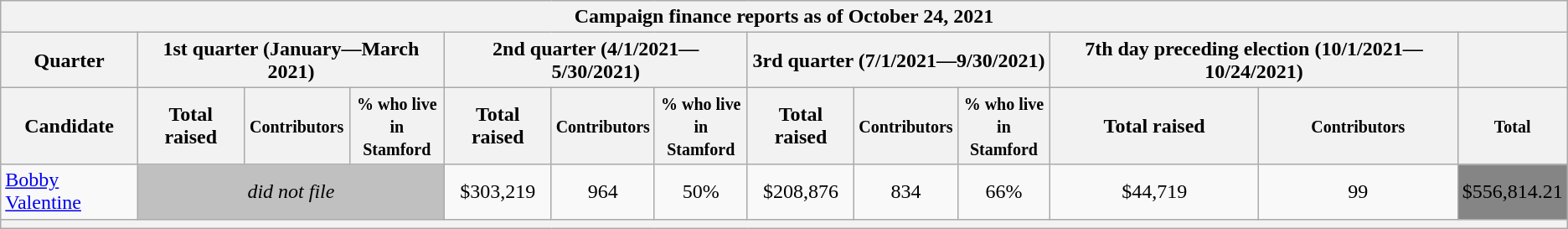<table class="wikitable">
<tr>
<th colspan="13">Campaign finance reports as of October 24, 2021</th>
</tr>
<tr>
<th colspan="1">Quarter</th>
<th colspan="3">1st quarter (January—March 2021)</th>
<th colspan="3">2nd quarter (4/1/2021—5/30/2021)</th>
<th colspan="3">3rd quarter (7/1/2021—9/30/2021)</th>
<th colspan="2">7th day preceding election (10/1/2021—10/24/2021)</th>
<th colspan="1"></th>
</tr>
<tr style="text-align:center;">
<th>Candidate</th>
<th>Total raised</th>
<th><small>Contributors</small></th>
<th><small>% who live<br>in Stamford</small></th>
<th>Total raised</th>
<th><small>Contributors</small></th>
<th><small>% who live<br>in Stamford</small></th>
<th>Total raised</th>
<th><small>Contributors</small></th>
<th><small>% who live<br>in Stamford</small></th>
<th>Total raised</th>
<th><small>Contributors</small></th>
<th><small>Total</small></th>
</tr>
<tr>
<td><a href='#'>Bobby Valentine</a></td>
<td colspan="3" align="center" style="background:silver;"><em>did not file</em></td>
<td align="center">$303,219</td>
<td align="center">964</td>
<td align="center">50%</td>
<td align="center">$208,876</td>
<td align="center">834</td>
<td align="center">66%</td>
<td align="center">$44,719</td>
<td align="center">99</td>
<td align="center" style="background:#858585;">$556,814.21</td>
</tr>
<tr>
<th colspan="13"></th>
</tr>
</table>
